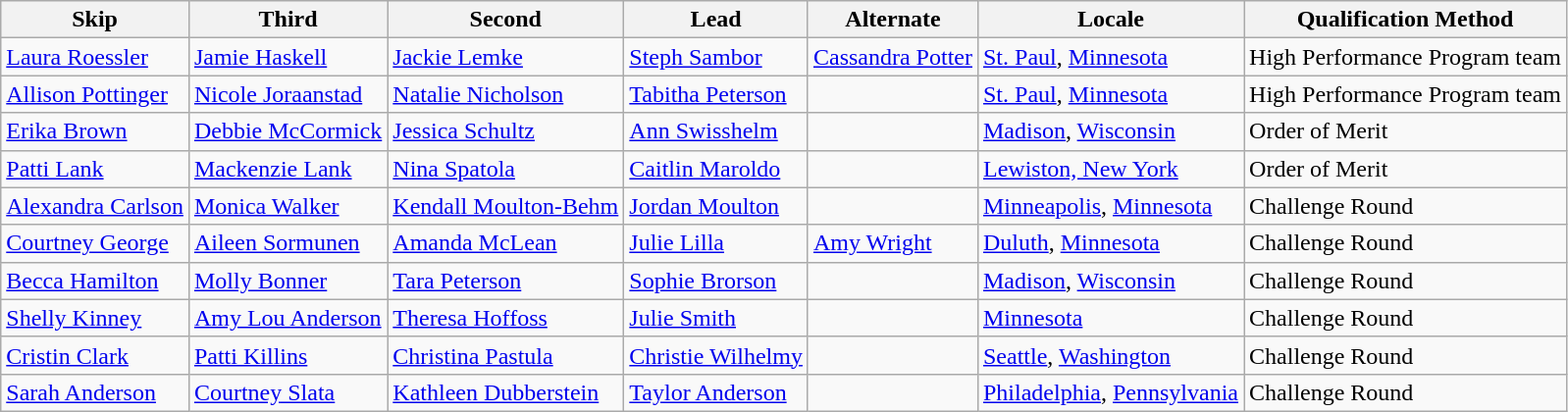<table class="wikitable sortable">
<tr>
<th>Skip</th>
<th>Third</th>
<th>Second</th>
<th>Lead</th>
<th>Alternate</th>
<th>Locale</th>
<th>Qualification Method</th>
</tr>
<tr>
<td><a href='#'>Laura Roessler</a></td>
<td><a href='#'>Jamie Haskell</a></td>
<td><a href='#'>Jackie Lemke</a></td>
<td><a href='#'>Steph Sambor</a></td>
<td><a href='#'>Cassandra Potter</a></td>
<td> <a href='#'>St. Paul</a>, <a href='#'>Minnesota</a></td>
<td>High Performance Program team</td>
</tr>
<tr>
<td><a href='#'>Allison Pottinger</a></td>
<td><a href='#'>Nicole Joraanstad</a></td>
<td><a href='#'>Natalie Nicholson</a></td>
<td><a href='#'>Tabitha Peterson</a></td>
<td></td>
<td> <a href='#'>St. Paul</a>, <a href='#'>Minnesota</a></td>
<td>High Performance Program team</td>
</tr>
<tr>
<td><a href='#'>Erika Brown</a></td>
<td><a href='#'>Debbie McCormick</a></td>
<td><a href='#'>Jessica Schultz</a></td>
<td><a href='#'>Ann Swisshelm</a></td>
<td></td>
<td> <a href='#'>Madison</a>, <a href='#'>Wisconsin</a></td>
<td>Order of Merit</td>
</tr>
<tr>
<td><a href='#'>Patti Lank</a></td>
<td><a href='#'>Mackenzie Lank</a></td>
<td><a href='#'>Nina Spatola</a></td>
<td><a href='#'>Caitlin Maroldo</a></td>
<td></td>
<td> <a href='#'>Lewiston, New York</a></td>
<td>Order of Merit</td>
</tr>
<tr>
<td><a href='#'>Alexandra Carlson</a></td>
<td><a href='#'>Monica Walker</a></td>
<td><a href='#'>Kendall Moulton-Behm</a></td>
<td><a href='#'>Jordan Moulton</a></td>
<td></td>
<td> <a href='#'>Minneapolis</a>, <a href='#'>Minnesota</a></td>
<td>Challenge Round</td>
</tr>
<tr>
<td><a href='#'>Courtney George</a></td>
<td><a href='#'>Aileen Sormunen</a></td>
<td><a href='#'>Amanda McLean</a></td>
<td><a href='#'>Julie Lilla</a></td>
<td><a href='#'>Amy Wright</a></td>
<td> <a href='#'>Duluth</a>, <a href='#'>Minnesota</a></td>
<td>Challenge Round</td>
</tr>
<tr>
<td><a href='#'>Becca Hamilton</a></td>
<td><a href='#'>Molly Bonner</a></td>
<td><a href='#'>Tara Peterson</a></td>
<td><a href='#'>Sophie Brorson</a></td>
<td></td>
<td> <a href='#'>Madison</a>, <a href='#'>Wisconsin</a></td>
<td>Challenge Round</td>
</tr>
<tr>
<td><a href='#'>Shelly Kinney</a></td>
<td><a href='#'>Amy Lou Anderson</a></td>
<td><a href='#'>Theresa Hoffoss</a></td>
<td><a href='#'>Julie Smith</a></td>
<td></td>
<td> <a href='#'>Minnesota</a></td>
<td>Challenge Round</td>
</tr>
<tr>
<td><a href='#'>Cristin Clark</a></td>
<td><a href='#'>Patti Killins</a></td>
<td><a href='#'>Christina Pastula</a></td>
<td><a href='#'>Christie Wilhelmy</a></td>
<td></td>
<td> <a href='#'>Seattle</a>, <a href='#'>Washington</a></td>
<td>Challenge Round</td>
</tr>
<tr>
<td><a href='#'>Sarah Anderson</a></td>
<td><a href='#'>Courtney Slata</a></td>
<td><a href='#'>Kathleen Dubberstein</a></td>
<td><a href='#'>Taylor Anderson</a></td>
<td></td>
<td> <a href='#'>Philadelphia</a>, <a href='#'>Pennsylvania</a></td>
<td>Challenge Round</td>
</tr>
</table>
